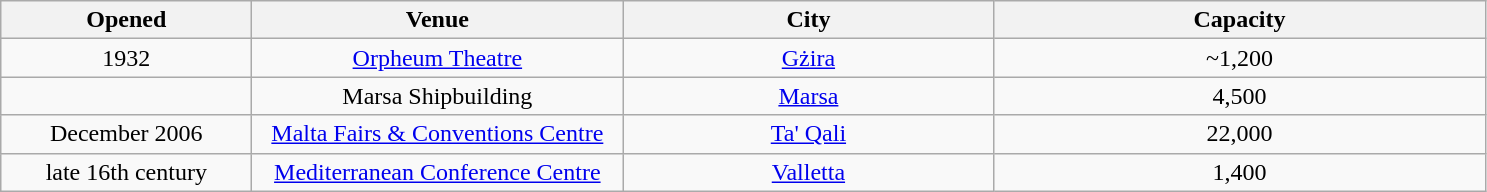<table class="sortable wikitable" style="text-align:center;">
<tr>
<th scope="col" style="width:10em;">Opened</th>
<th scope="col" style="width:15em;">Venue</th>
<th scope="col" style="width:15em;">City</th>
<th scope="col" style="width:20em;">Capacity</th>
</tr>
<tr>
<td>1932</td>
<td><a href='#'>Orpheum Theatre</a></td>
<td><a href='#'>Gżira</a></td>
<td>~1,200</td>
</tr>
<tr>
<td></td>
<td>Marsa Shipbuilding</td>
<td><a href='#'>Marsa</a></td>
<td>4,500</td>
</tr>
<tr>
<td>December 2006</td>
<td><a href='#'>Malta Fairs & Conventions Centre</a></td>
<td><a href='#'>Ta' Qali</a></td>
<td>22,000</td>
</tr>
<tr>
<td>late 16th century</td>
<td><a href='#'>Mediterranean Conference Centre</a></td>
<td><a href='#'>Valletta</a></td>
<td>1,400</td>
</tr>
</table>
